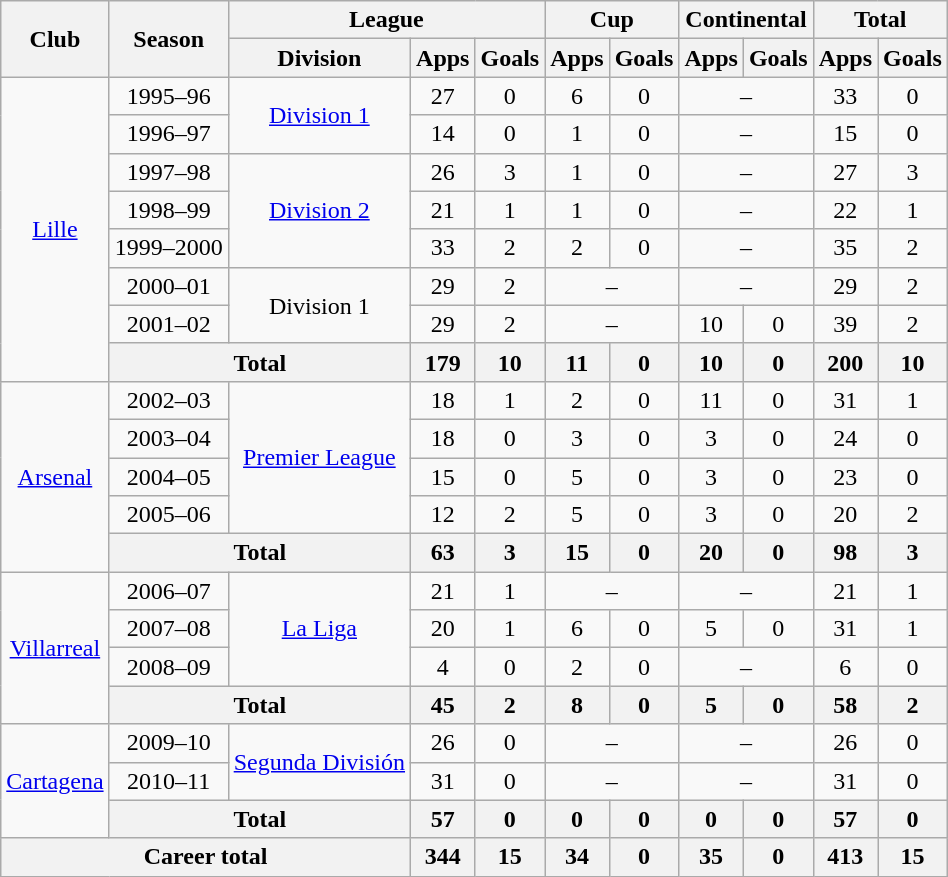<table class="wikitable" style="text-align:center">
<tr>
<th rowspan="2">Club</th>
<th rowspan="2">Season</th>
<th colspan="3">League</th>
<th colspan="2">Cup</th>
<th colspan="2">Continental</th>
<th colspan="2">Total</th>
</tr>
<tr>
<th>Division</th>
<th>Apps</th>
<th>Goals</th>
<th>Apps</th>
<th>Goals</th>
<th>Apps</th>
<th>Goals</th>
<th>Apps</th>
<th>Goals</th>
</tr>
<tr>
<td rowspan="8"><a href='#'>Lille</a></td>
<td>1995–96</td>
<td rowspan="2"><a href='#'>Division 1</a></td>
<td>27</td>
<td>0</td>
<td>6</td>
<td>0</td>
<td colspan="2">–</td>
<td>33</td>
<td>0</td>
</tr>
<tr>
<td>1996–97</td>
<td>14</td>
<td>0</td>
<td>1</td>
<td>0</td>
<td colspan="2">–</td>
<td>15</td>
<td>0</td>
</tr>
<tr>
<td>1997–98</td>
<td rowspan="3"><a href='#'>Division 2</a></td>
<td>26</td>
<td>3</td>
<td>1</td>
<td>0</td>
<td colspan="2">–</td>
<td>27</td>
<td>3</td>
</tr>
<tr>
<td>1998–99</td>
<td>21</td>
<td>1</td>
<td>1</td>
<td>0</td>
<td colspan="2">–</td>
<td>22</td>
<td>1</td>
</tr>
<tr>
<td>1999–2000</td>
<td>33</td>
<td>2</td>
<td>2</td>
<td>0</td>
<td colspan="2">–</td>
<td>35</td>
<td>2</td>
</tr>
<tr>
<td>2000–01</td>
<td rowspan="2">Division 1</td>
<td>29</td>
<td>2</td>
<td colspan="2">–</td>
<td colspan="2">–</td>
<td>29</td>
<td>2</td>
</tr>
<tr>
<td>2001–02</td>
<td>29</td>
<td>2</td>
<td colspan="2">–</td>
<td>10</td>
<td>0</td>
<td>39</td>
<td>2</td>
</tr>
<tr>
<th colspan="2">Total</th>
<th>179</th>
<th>10</th>
<th>11</th>
<th>0</th>
<th>10</th>
<th>0</th>
<th>200</th>
<th>10</th>
</tr>
<tr>
<td rowspan="5"><a href='#'>Arsenal</a></td>
<td>2002–03</td>
<td rowspan="4"><a href='#'>Premier League</a></td>
<td>18</td>
<td>1</td>
<td>2</td>
<td>0</td>
<td>11</td>
<td>0</td>
<td>31</td>
<td>1</td>
</tr>
<tr>
<td>2003–04</td>
<td>18</td>
<td>0</td>
<td>3</td>
<td>0</td>
<td>3</td>
<td>0</td>
<td>24</td>
<td>0</td>
</tr>
<tr>
<td>2004–05</td>
<td>15</td>
<td>0</td>
<td>5</td>
<td>0</td>
<td>3</td>
<td>0</td>
<td>23</td>
<td>0</td>
</tr>
<tr>
<td>2005–06</td>
<td>12</td>
<td>2</td>
<td>5</td>
<td>0</td>
<td>3</td>
<td>0</td>
<td>20</td>
<td>2</td>
</tr>
<tr>
<th colspan="2">Total</th>
<th>63</th>
<th>3</th>
<th>15</th>
<th>0</th>
<th>20</th>
<th>0</th>
<th>98</th>
<th>3</th>
</tr>
<tr>
<td rowspan="4"><a href='#'>Villarreal</a></td>
<td>2006–07</td>
<td rowspan="3"><a href='#'>La Liga</a></td>
<td>21</td>
<td>1</td>
<td colspan="2">–</td>
<td colspan="2">–</td>
<td>21</td>
<td>1</td>
</tr>
<tr>
<td>2007–08</td>
<td>20</td>
<td>1</td>
<td>6</td>
<td>0</td>
<td>5</td>
<td>0</td>
<td>31</td>
<td>1</td>
</tr>
<tr>
<td>2008–09</td>
<td>4</td>
<td>0</td>
<td>2</td>
<td>0</td>
<td colspan="2">–</td>
<td>6</td>
<td>0</td>
</tr>
<tr>
<th colspan="2">Total</th>
<th>45</th>
<th>2</th>
<th>8</th>
<th>0</th>
<th>5</th>
<th>0</th>
<th>58</th>
<th>2</th>
</tr>
<tr>
<td rowspan="3"><a href='#'>Cartagena</a></td>
<td>2009–10</td>
<td rowspan="2"><a href='#'>Segunda División</a></td>
<td>26</td>
<td>0</td>
<td colspan="2">–</td>
<td colspan="2">–</td>
<td>26</td>
<td>0</td>
</tr>
<tr>
<td>2010–11</td>
<td>31</td>
<td>0</td>
<td colspan="2">–</td>
<td colspan="2">–</td>
<td>31</td>
<td>0</td>
</tr>
<tr>
<th colspan="2">Total</th>
<th>57</th>
<th>0</th>
<th>0</th>
<th>0</th>
<th>0</th>
<th>0</th>
<th>57</th>
<th>0</th>
</tr>
<tr>
<th colspan="3">Career total</th>
<th>344</th>
<th>15</th>
<th>34</th>
<th>0</th>
<th>35</th>
<th>0</th>
<th>413</th>
<th>15</th>
</tr>
</table>
